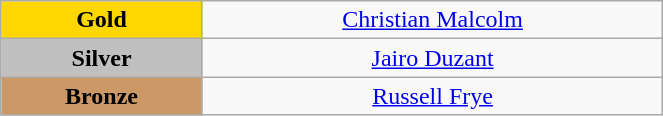<table class="wikitable" style="text-align:center; " width="35%">
<tr>
<td bgcolor="gold"><strong>Gold</strong></td>
<td><a href='#'>Christian Malcolm</a><br>  <small><em></em></small></td>
</tr>
<tr>
<td bgcolor="silver"><strong>Silver</strong></td>
<td><a href='#'>Jairo Duzant</a><br>  <small><em></em></small></td>
</tr>
<tr>
<td bgcolor="CC9966"><strong>Bronze</strong></td>
<td><a href='#'>Russell Frye</a><br>  <small><em></em></small></td>
</tr>
</table>
